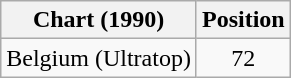<table class="wikitable plainrowheaders">
<tr>
<th>Chart (1990)</th>
<th>Position</th>
</tr>
<tr>
<td>Belgium (Ultratop)</td>
<td align="center">72</td>
</tr>
</table>
